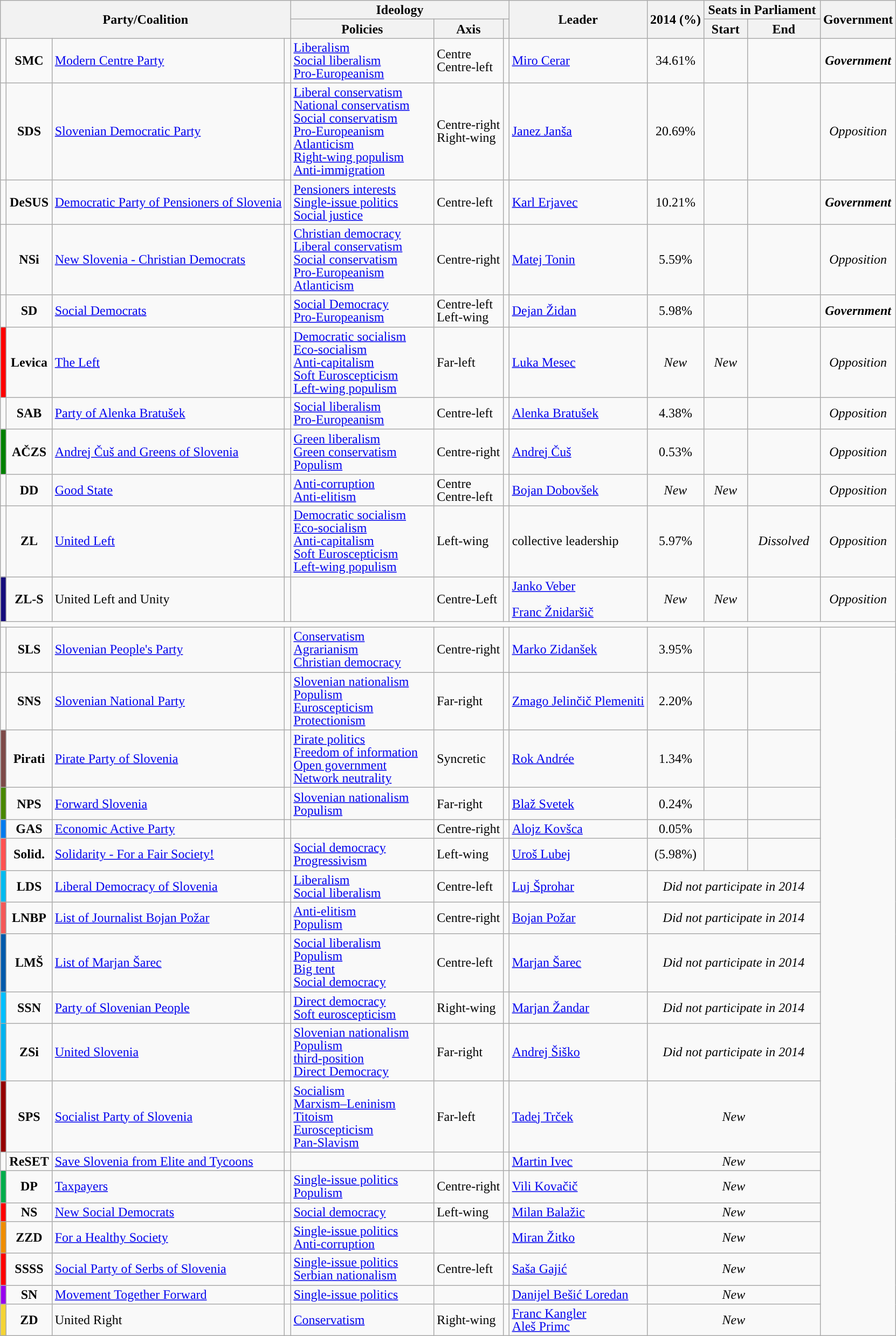<table class="wikitable collapsible sortable" style="line-height:16px;">
<tr>
<th colspan="4" rowspan="2">Party/Coalition</th>
<th colspan="3">Ideology</th>
<th rowspan="2">Leader</th>
<th rowspan="2">2014 (%)</th>
<th style="width:13%;" colspan="2">Seats in Parliament</th>
<th rowspan="2">Government</th>
</tr>
<tr>
<th style="width:16%;">Policies</th>
<th>Axis</th>
<th class="unsortable"></th>
<th data-sort-type="number">Start</th>
<th data-sort-type="number">End</th>
</tr>
<tr>
<td style="background:"></td>
<td style="text-align:center;"><strong>SMC</strong></td>
<td><a href='#'>Modern Centre Party</a><br></td>
<td></td>
<td><a href='#'>Liberalism</a><br><a href='#'>Social liberalism</a><br><a href='#'>Pro-Europeanism</a></td>
<td>Centre<br>Centre-left</td>
<td></td>
<td><a href='#'>Miro Cerar</a><br></td>
<td style="text-align:center;">34.61%</td>
<td style="text-align:center;"></td>
<td style="text-align:center;"></td>
<td style="text-align:center;"><strong><em>Government</em></strong></td>
</tr>
<tr>
<td style="background:"></td>
<td style="text-align:center;"><strong>SDS</strong></td>
<td><a href='#'>Slovenian Democratic Party</a><br></td>
<td></td>
<td><a href='#'>Liberal conservatism</a><br><a href='#'>National conservatism</a><br><a href='#'>Social conservatism</a><br><a href='#'>Pro-Europeanism</a><br><a href='#'>Atlanticism</a><br><a href='#'>Right-wing populism</a><br><a href='#'>Anti-immigration</a></td>
<td>Centre-right<br>Right-wing</td>
<td></td>
<td><a href='#'>Janez Janša</a><br></td>
<td style="text-align:center;">20.69%</td>
<td style="text-align:center;"></td>
<td style="text-align:center;"></td>
<td style="text-align:center;"><em>Opposition</em></td>
</tr>
<tr>
<td style="background:"></td>
<td style="text-align:center;"><strong>DeSUS</strong></td>
<td><a href='#'>Democratic Party of Pensioners of Slovenia</a><br></td>
<td></td>
<td><a href='#'>Pensioners interests</a><br><a href='#'>Single-issue politics</a><br><a href='#'>Social justice</a></td>
<td>Centre-left</td>
<td></td>
<td><a href='#'>Karl Erjavec</a><br></td>
<td style="text-align:center;">10.21%</td>
<td style="text-align:center;"></td>
<td style="text-align:center;"></td>
<td style="text-align:center;"><strong><em>Government</em></strong></td>
</tr>
<tr>
<td style="background:"></td>
<td style="text-align:center;"><strong>NSi</strong></td>
<td><a href='#'>New Slovenia - Christian Democrats</a><br></td>
<td></td>
<td><a href='#'>Christian democracy</a><br><a href='#'>Liberal conservatism</a><br><a href='#'>Social conservatism</a><br><a href='#'>Pro-Europeanism</a><br><a href='#'>Atlanticism</a></td>
<td>Centre-right</td>
<td></td>
<td><a href='#'>Matej Tonin</a><br></td>
<td style="text-align:center;">5.59%</td>
<td style="text-align:center;"></td>
<td style="text-align:center;"></td>
<td style="text-align:center;"><em>Opposition</em></td>
</tr>
<tr>
<td style="background:"></td>
<td style="text-align:center;"><strong>SD</strong></td>
<td><a href='#'>Social Democrats</a><br></td>
<td></td>
<td><a href='#'>Social Democracy</a><br><a href='#'>Pro-Europeanism</a></td>
<td>Centre-left<br>Left-wing</td>
<td></td>
<td><a href='#'>Dejan Židan</a><br></td>
<td style="text-align:center;">5.98%</td>
<td style="text-align:center;"></td>
<td style="text-align:center;"></td>
<td style="text-align:center;"><strong><em>Government</em></strong></td>
</tr>
<tr>
<td style="background:red"></td>
<td style="text-align:center;"><strong>Levica</strong></td>
<td><a href='#'>The Left</a><br></td>
<td></td>
<td><a href='#'>Democratic socialism</a><br><a href='#'>Eco-socialism</a><br><a href='#'>Anti-capitalism</a><br><a href='#'>Soft Euroscepticism</a><br><a href='#'>Left-wing populism</a></td>
<td>Far-left</td>
<td></td>
<td><a href='#'>Luka Mesec</a><br></td>
<td style="text-align:center;"><em>New</em></td>
<td style="text-align:center;"><em>New</em></td>
<td style="text-align:center;"></td>
<td style="text-align:center;"><em>Opposition</em></td>
</tr>
<tr>
<td style="background:"></td>
<td style="text-align:center;"><strong>SAB</strong></td>
<td><a href='#'>Party of Alenka Bratušek</a><br></td>
<td></td>
<td><a href='#'>Social liberalism</a><br><a href='#'>Pro-Europeanism</a></td>
<td>Centre-left</td>
<td></td>
<td><a href='#'>Alenka Bratušek</a><br></td>
<td style="text-align:center;">4.38%</td>
<td style="text-align:center;"></td>
<td style="text-align:center;"></td>
<td style="text-align:center;"><em>Opposition</em></td>
</tr>
<tr>
<td style="background:green"></td>
<td style="text-align:center;"><strong>AČZS</strong></td>
<td><a href='#'>Andrej Čuš and Greens of Slovenia</a><br></td>
<td></td>
<td><a href='#'>Green liberalism</a><br><a href='#'>Green conservatism</a><br><a href='#'>Populism</a></td>
<td>Centre-right</td>
<td></td>
<td><a href='#'>Andrej Čuš</a><br></td>
<td style="text-align:center;">0.53%</td>
<td style="text-align:center;"></td>
<td style="text-align:center;"></td>
<td style="text-align:center;"><em>Opposition</em><br></td>
</tr>
<tr>
<td style="background:"></td>
<td style="text-align:center;"><strong>DD</strong></td>
<td><a href='#'>Good State</a><br></td>
<td></td>
<td><a href='#'>Anti-corruption</a><br><a href='#'>Anti-elitism</a></td>
<td>Centre<br>Centre-left</td>
<td></td>
<td><a href='#'>Bojan Dobovšek</a><br></td>
<td style="text-align:center;"><em>New</em></td>
<td style="text-align:center;"><em>New</em></td>
<td style="text-align:center;"></td>
<td style="text-align:center;"><em>Opposition</em></td>
</tr>
<tr>
<td style="background:"></td>
<td style="text-align:center;"><strong>ZL</strong></td>
<td><a href='#'>United Left</a><br></td>
<td></td>
<td><a href='#'>Democratic socialism</a><br><a href='#'>Eco-socialism</a><br><a href='#'>Anti-capitalism</a><br><a href='#'>Soft Euroscepticism</a><br><a href='#'>Left-wing populism</a></td>
<td>Left-wing</td>
<td></td>
<td>collective leadership</td>
<td style="text-align:center;">5.97%</td>
<td style="text-align:center;"></td>
<td style="text-align:center;"><em>Dissolved</em></td>
<td style="text-align:center;"><em>Opposition</em></td>
</tr>
<tr>
<td style="background:#150c7c"></td>
<td style="text-align:center;"><strong>ZL-S</strong></td>
<td>United Left and Unity<br></td>
<td></td>
<td></td>
<td>Centre-Left</td>
<td></td>
<td><a href='#'>Janko Veber</a><br><br><a href='#'>Franc Žnidaršič</a><br></td>
<td style="text-align:center;"><em>New</em></td>
<td style="text-align:center;"><em>New</em></td>
<td style="text-align:center;"></td>
<td style="text-align:center;"><em>Opposition</em><br></td>
</tr>
<tr>
<td colspan="13"></td>
</tr>
<tr>
<td style="background:"></td>
<td style="text-align:center;"><strong>SLS</strong></td>
<td><a href='#'>Slovenian People's Party</a><br></td>
<td></td>
<td><a href='#'>Conservatism</a><br><a href='#'>Agrarianism</a><br><a href='#'>Christian democracy</a></td>
<td>Centre-right</td>
<td></td>
<td><a href='#'>Marko Zidanšek</a><br></td>
<td style="text-align:center;">3.95%</td>
<td style="text-align:center;"></td>
<td style="text-align:center;"></td>
<td rowspan=19><br></td>
</tr>
<tr>
<td style="background:"></td>
<td style="text-align:center;"><strong>SNS</strong></td>
<td><a href='#'>Slovenian National Party</a><br></td>
<td></td>
<td><a href='#'>Slovenian nationalism</a><br><a href='#'>Populism</a><br><a href='#'>Euroscepticism</a><br><a href='#'>Protectionism</a></td>
<td>Far-right</td>
<td></td>
<td><a href='#'>Zmago Jelinčič Plemeniti</a><br></td>
<td style="text-align:center;">2.20%</td>
<td style="text-align:center;"></td>
<td style="text-align:center;"></td>
</tr>
<tr>
<td style="background:#7D4A48"></td>
<td style="text-align:center;"><strong>Pirati</strong></td>
<td><a href='#'>Pirate Party of Slovenia</a><br></td>
<td></td>
<td><a href='#'>Pirate politics</a><br><a href='#'>Freedom of information</a><br><a href='#'>Open government</a><br><a href='#'>Network neutrality</a></td>
<td>Syncretic</td>
<td></td>
<td><a href='#'>Rok Andrée</a></td>
<td style="text-align:center;">1.34%</td>
<td style="text-align:center;"></td>
<td style="text-align:center;"></td>
</tr>
<tr>
<td style="background:#488700"></td>
<td style="text-align:center;"><strong>NPS</strong></td>
<td><a href='#'>Forward Slovenia</a><br></td>
<td></td>
<td><a href='#'>Slovenian nationalism</a><br><a href='#'>Populism</a></td>
<td>Far-right</td>
<td></td>
<td><a href='#'>Blaž Svetek</a></td>
<td style="text-align:center;">0.24%</td>
<td style="text-align:center;"></td>
<td style="text-align:center;"></td>
</tr>
<tr>
<td style="background:#007bef"></td>
<td style="text-align:center;"><strong>GAS</strong></td>
<td><a href='#'>Economic Active Party</a><br></td>
<td></td>
<td></td>
<td>Centre-right</td>
<td></td>
<td><a href='#'>Alojz Kovšca</a><br></td>
<td style="text-align:center;">0.05%</td>
<td style="text-align:center;"></td>
<td style="text-align:center;"></td>
</tr>
<tr>
<td style="background:#ff5151"></td>
<td style="text-align:center;"><strong>Solid.</strong></td>
<td><a href='#'>Solidarity - For a Fair Society!</a><br></td>
<td></td>
<td><a href='#'>Social democracy</a><br><a href='#'>Progressivism</a></td>
<td>Left-wing</td>
<td></td>
<td><a href='#'>Uroš Lubej</a></td>
<td style="text-align:center;">(5.98%)</td>
<td style="text-align:center;"></td>
<td style="text-align:center;"></td>
</tr>
<tr>
<td style="background:#00BBF0"></td>
<td style="text-align:center;"><strong>LDS</strong></td>
<td><a href='#'>Liberal Democracy of Slovenia</a><br></td>
<td></td>
<td><a href='#'>Liberalism</a><br><a href='#'>Social liberalism</a></td>
<td>Centre-left</td>
<td></td>
<td><a href='#'>Luj Šprohar</a></td>
<td colspan="3" style="text-align:center;"><em>Did not participate in 2014</em></td>
</tr>
<tr>
<td style="background:#f45858"></td>
<td style="text-align:center;"><strong>LNBP</strong></td>
<td><a href='#'>List of Journalist Bojan Požar</a><br></td>
<td></td>
<td><a href='#'>Anti-elitism</a><br><a href='#'>Populism</a></td>
<td>Centre-right</td>
<td></td>
<td><a href='#'>Bojan Požar</a></td>
<td colspan="3" style="text-align:center;"><em>Did not participate in 2014</em></td>
</tr>
<tr>
<td style="background:#005AAB"></td>
<td style="text-align:center;"><strong>LMŠ</strong></td>
<td><a href='#'>List of Marjan Šarec</a><br></td>
<td></td>
<td><a href='#'>Social liberalism</a><br><a href='#'>Populism</a><br><a href='#'>Big tent</a><br><a href='#'>Social democracy</a></td>
<td>Centre-left</td>
<td></td>
<td><a href='#'>Marjan Šarec</a><br></td>
<td colspan="3" style="text-align:center;"><em>Did not participate in 2014</em></td>
</tr>
<tr>
<td style="background:#00BFFF"></td>
<td style="text-align:center;"><strong>SSN</strong></td>
<td><a href='#'>Party of Slovenian People</a><br></td>
<td></td>
<td><a href='#'>Direct democracy</a><br><a href='#'>Soft euroscepticism</a></td>
<td>Right-wing</td>
<td></td>
<td><a href='#'>Marjan Žandar</a></td>
<td colspan="3" style="text-align:center;"><em>Did not participate in 2014</em></td>
</tr>
<tr>
<td style="background:#00b3ef"></td>
<td style="text-align:center;"><strong>ZSi</strong></td>
<td><a href='#'>United Slovenia</a><br></td>
<td></td>
<td><a href='#'>Slovenian nationalism</a><br><a href='#'>Populism</a><br><a href='#'>third-position</a><br><a href='#'>Direct Democracy</a></td>
<td>Far-right</td>
<td></td>
<td><a href='#'>Andrej Šiško</a></td>
<td colspan="3" style="text-align:center;"><em>Did not participate in 2014</em></td>
</tr>
<tr>
<td style="background:#950000"></td>
<td style="text-align:center;"><strong>SPS</strong></td>
<td><a href='#'>Socialist Party of Slovenia</a><br></td>
<td></td>
<td><a href='#'>Socialism</a><br><a href='#'>Marxism–Leninism</a><br><a href='#'>Titoism</a><br><a href='#'>Euroscepticism</a><br><a href='#'>Pan-Slavism</a></td>
<td>Far-left</td>
<td></td>
<td><a href='#'>Tadej Trček</a></td>
<td colspan="3" style="text-align:center;"><em>New</em></td>
</tr>
<tr>
<td></td>
<td style="text-align:center;"><strong>ReSET</strong></td>
<td><a href='#'>Save Slovenia from Elite and Tycoons</a><br></td>
<td></td>
<td></td>
<td></td>
<td></td>
<td><a href='#'>Martin Ivec</a></td>
<td colspan="3" style="text-align:center;"><em>New</em></td>
</tr>
<tr>
<td style="background:#00ad4b"></td>
<td style="text-align:center;"><strong>DP</strong></td>
<td><a href='#'>Taxpayers</a><br></td>
<td></td>
<td><a href='#'>Single-issue politics</a><br><a href='#'>Populism</a></td>
<td>Centre-right</td>
<td></td>
<td><a href='#'>Vili Kovačič</a></td>
<td colspan="3" style="text-align:center;"><em>New</em></td>
</tr>
<tr>
<td style="background:red"></td>
<td style="text-align:center;"><strong>NS</strong></td>
<td><a href='#'>New Social Democrats</a><br></td>
<td></td>
<td><a href='#'>Social democracy</a></td>
<td>Left-wing</td>
<td></td>
<td><a href='#'>Milan Balažic</a><br></td>
<td colspan="3" style="text-align:center;"><em>New</em></td>
</tr>
<tr>
<td style="background:#ef8c00"></td>
<td style="text-align:center;"><strong>ZZD</strong></td>
<td><a href='#'>For a Healthy Society</a><br></td>
<td></td>
<td><a href='#'>Single-issue politics</a><br><a href='#'>Anti-corruption</a></td>
<td></td>
<td></td>
<td><a href='#'>Miran Žitko</a></td>
<td colspan="3" style="text-align:center;"><em>New</em></td>
</tr>
<tr>
<td style="background:red"></td>
<td style="text-align:center;"><strong>SSSS</strong></td>
<td><a href='#'>Social Party of Serbs of Slovenia</a><br></td>
<td></td>
<td><a href='#'>Single-issue politics</a><br><a href='#'>Serbian nationalism</a></td>
<td>Centre-left</td>
<td></td>
<td><a href='#'>Saša Gajić</a></td>
<td colspan="3" style="text-align:center;"><em>New</em></td>
</tr>
<tr>
<td style="background:#9800ef"></td>
<td style="text-align:center;"><strong>SN</strong></td>
<td><a href='#'>Movement Together Forward</a><br></td>
<td></td>
<td><a href='#'>Single-issue politics</a></td>
<td></td>
<td></td>
<td><a href='#'>Danijel Bešić Loredan</a></td>
<td colspan="3" style="text-align:center;"><em>New</em></td>
</tr>
<tr>
<td style="background:#F4D435"></td>
<td style="text-align:center;"><strong>ZD</strong></td>
<td>United Right<br></td>
<td></td>
<td><a href='#'>Conservatism</a></td>
<td>Right-wing</td>
<td></td>
<td><a href='#'>Franc Kangler</a><br><a href='#'>Aleš Primc</a></td>
<td colspan="3" style="text-align:center;"><em>New</em><br></td>
</tr>
</table>
